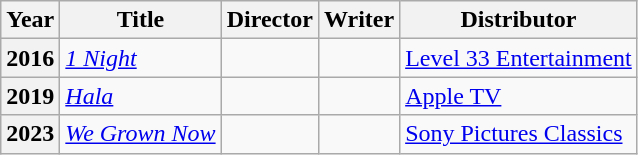<table class="wikitable plainrowheaders sortable">
<tr>
<th scope="col">Year</th>
<th scope="col">Title</th>
<th scope="col">Director</th>
<th scope="col">Writer</th>
<th scope="col">Distributor</th>
</tr>
<tr>
<th scope="row">2016</th>
<td><em><a href='#'>1 Night</a></em></td>
<td></td>
<td></td>
<td><a href='#'>Level 33 Entertainment</a></td>
</tr>
<tr>
<th scope="row">2019</th>
<td><em><a href='#'>Hala</a></em></td>
<td></td>
<td></td>
<td><a href='#'>Apple TV</a></td>
</tr>
<tr>
<th scope="row">2023</th>
<td><em><a href='#'>We Grown Now</a></em></td>
<td></td>
<td></td>
<td><a href='#'>Sony Pictures Classics</a></td>
</tr>
</table>
